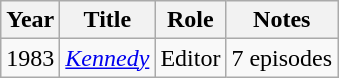<table class="wikitable">
<tr>
<th>Year</th>
<th>Title</th>
<th>Role</th>
<th>Notes</th>
</tr>
<tr>
<td>1983</td>
<td><em><a href='#'>Kennedy</a></em></td>
<td>Editor</td>
<td>7 episodes</td>
</tr>
</table>
